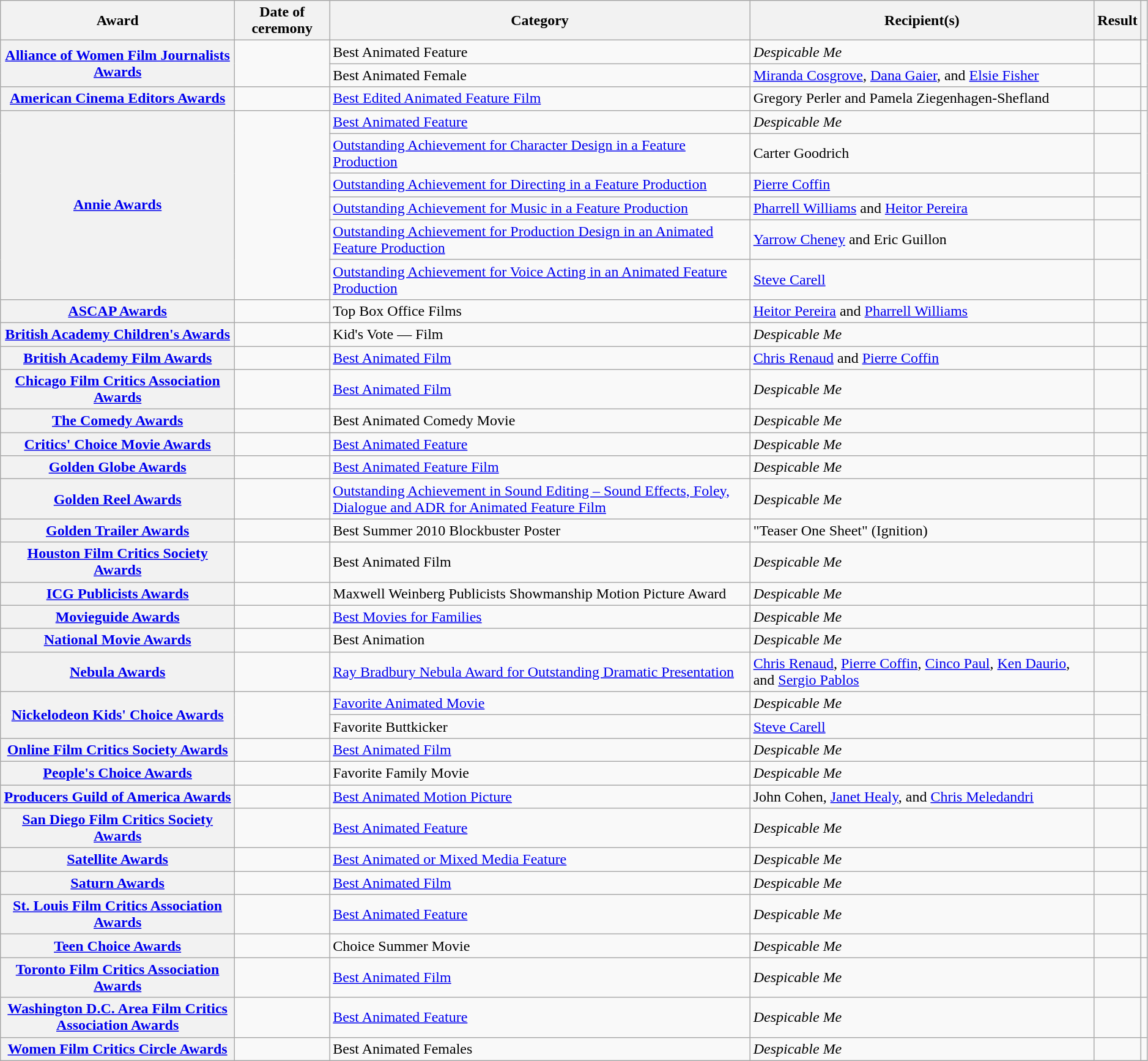<table class="wikitable sortable plainrowheaders" style="width: 99%;">
<tr>
<th scope="col">Award</th>
<th scope="col">Date of ceremony</th>
<th scope="col">Category</th>
<th scope="col" style="width:30%;">Recipient(s)</th>
<th scope="col">Result</th>
<th scope="col" class="unsortable"></th>
</tr>
<tr>
<th scope="rowgroup" rowspan="2"><a href='#'>Alliance of Women Film Journalists Awards</a></th>
<td rowspan="2"></td>
<td>Best Animated Feature</td>
<td><em>Despicable Me</em></td>
<td></td>
<td rowspan="2" style="text-align:center;"><br></td>
</tr>
<tr>
<td>Best Animated Female</td>
<td data-sort-value="Cosgrove, Miranda; Gaier, Dana; and Fisher, Elsie"><a href='#'>Miranda Cosgrove</a>, <a href='#'>Dana Gaier</a>, and <a href='#'>Elsie Fisher</a></td>
<td></td>
</tr>
<tr>
<th scope="row"><a href='#'>American Cinema Editors Awards</a></th>
<td><a href='#'></a></td>
<td><a href='#'>Best Edited Animated Feature Film</a></td>
<td data-sort-value="Perler, Gregory and Ziegenhagen-Shefland, Pamela">Gregory Perler and Pamela Ziegenhagen-Shefland</td>
<td></td>
<td style="text-align:center;"><br></td>
</tr>
<tr>
<th scope="rowgroup" rowspan="6"><a href='#'>Annie Awards</a></th>
<td rowspan="6"><a href='#'></a></td>
<td><a href='#'>Best Animated Feature</a></td>
<td><em>Despicable Me</em></td>
<td></td>
<td rowspan="6" style="text-align:center;"><br></td>
</tr>
<tr>
<td><a href='#'>Outstanding Achievement for Character Design in a Feature Production</a></td>
<td data-sort-value="Goodrich, Carter">Carter Goodrich</td>
<td></td>
</tr>
<tr>
<td><a href='#'>Outstanding Achievement for Directing in a Feature Production</a></td>
<td data-sort-value="Coffin, Pierre"><a href='#'>Pierre Coffin</a></td>
<td></td>
</tr>
<tr>
<td><a href='#'>Outstanding Achievement for Music in a Feature Production</a></td>
<td data-sort-value="Williams, Pharrell and Pereira, Heitor"><a href='#'>Pharrell Williams</a> and <a href='#'>Heitor Pereira</a></td>
<td></td>
</tr>
<tr>
<td><a href='#'>Outstanding Achievement for Production Design in an Animated Feature Production</a></td>
<td data-sort-value="Cheney, Yarrow and Guillon, Eric"><a href='#'>Yarrow Cheney</a> and Eric Guillon</td>
<td></td>
</tr>
<tr>
<td><a href='#'>Outstanding Achievement for Voice Acting in an Animated Feature Production</a></td>
<td data-sort-value="Carell, Steve"><a href='#'>Steve Carell</a></td>
<td></td>
</tr>
<tr>
<th scope="row"><a href='#'>ASCAP Awards</a></th>
<td></td>
<td>Top Box Office Films</td>
<td data-sort-value="Pereira, Heitor and Williams, Pharrell"><a href='#'>Heitor Pereira</a> and <a href='#'>Pharrell Williams</a></td>
<td></td>
<td style="text-align:center;"></td>
</tr>
<tr>
<th scope="row"><a href='#'>British Academy Children's Awards</a></th>
<td></td>
<td>Kid's Vote — Film</td>
<td><em>Despicable Me</em></td>
<td></td>
<td style="text-align:center;"></td>
</tr>
<tr>
<th scope="row"><a href='#'>British Academy Film Awards</a></th>
<td><a href='#'></a></td>
<td><a href='#'>Best Animated Film</a></td>
<td data-sort-value="Renaud, Chris and Coffin, Pierre"><a href='#'>Chris Renaud</a> and <a href='#'>Pierre Coffin</a></td>
<td></td>
<td style="text-align:center;"><br></td>
</tr>
<tr>
<th scope="row"><a href='#'>Chicago Film Critics Association Awards</a></th>
<td><a href='#'></a></td>
<td><a href='#'>Best Animated Film</a></td>
<td><em>Despicable Me</em></td>
<td></td>
<td style="text-align:center;"></td>
</tr>
<tr>
<th scope="row" data-sort-value="Comedy Awards, The"><a href='#'>The Comedy Awards</a></th>
<td></td>
<td>Best Animated Comedy Movie</td>
<td><em>Despicable Me</em></td>
<td></td>
<td style="text-align:center;"><br></td>
</tr>
<tr>
<th scope="row"><a href='#'>Critics' Choice Movie Awards</a></th>
<td><a href='#'></a></td>
<td><a href='#'>Best Animated Feature</a></td>
<td><em>Despicable Me</em></td>
<td></td>
<td style="text-align:center;"></td>
</tr>
<tr>
<th scope="row"><a href='#'>Golden Globe Awards</a></th>
<td><a href='#'></a></td>
<td><a href='#'>Best Animated Feature Film</a></td>
<td><em>Despicable Me</em></td>
<td></td>
<td style="text-align:center;"></td>
</tr>
<tr>
<th scope="row"><a href='#'>Golden Reel Awards</a></th>
<td></td>
<td><a href='#'>Outstanding Achievement in Sound Editing – Sound Effects, Foley, Dialogue and ADR for Animated Feature Film</a></td>
<td><em>Despicable Me</em></td>
<td></td>
<td style="text-align:center;"><br></td>
</tr>
<tr>
<th scope="row"><a href='#'>Golden Trailer Awards</a></th>
<td></td>
<td>Best Summer 2010 Blockbuster Poster</td>
<td data-sort-value="Teaser One Sheet">"Teaser One Sheet" (Ignition)</td>
<td></td>
<td style="text-align:center;"></td>
</tr>
<tr>
<th scope="row"><a href='#'>Houston Film Critics Society Awards</a></th>
<td><a href='#'></a></td>
<td>Best Animated Film</td>
<td><em>Despicable Me</em></td>
<td></td>
<td style="text-align:center;"></td>
</tr>
<tr>
<th scope="row"><a href='#'>ICG Publicists Awards</a></th>
<td></td>
<td>Maxwell Weinberg Publicists Showmanship Motion Picture Award</td>
<td><em>Despicable Me</em></td>
<td></td>
<td style="text-align:center;"><br></td>
</tr>
<tr>
<th scope="row"><a href='#'>Movieguide Awards</a></th>
<td></td>
<td><a href='#'>Best Movies for Families</a></td>
<td><em>Despicable Me</em></td>
<td></td>
<td style="text-align:center;"><br></td>
</tr>
<tr>
<th scope="row"><a href='#'>National Movie Awards</a></th>
<td></td>
<td>Best Animation</td>
<td><em>Despicable Me</em></td>
<td></td>
<td style="text-align:center;"></td>
</tr>
<tr>
<th scope="row"><a href='#'>Nebula Awards</a></th>
<td></td>
<td><a href='#'>Ray Bradbury Nebula Award for Outstanding Dramatic Presentation</a></td>
<td data-sort-value="Renaud, Chris; Coffin, Pierre; Paul, Cinco; Daurio, Ken; and Pablos, Sergio"><a href='#'>Chris Renaud</a>, <a href='#'>Pierre Coffin</a>, <a href='#'>Cinco Paul</a>, <a href='#'>Ken Daurio</a>, and <a href='#'>Sergio Pablos</a></td>
<td></td>
<td style="text-align:center;"><br></td>
</tr>
<tr>
<th scope="rowgroup" rowspan="2"><a href='#'>Nickelodeon Kids' Choice Awards</a></th>
<td rowspan="2"><a href='#'></a></td>
<td><a href='#'>Favorite Animated Movie</a></td>
<td><em>Despicable Me</em></td>
<td></td>
<td rowspan="2" style="text-align:center;"><br></td>
</tr>
<tr>
<td>Favorite Buttkicker</td>
<td data-sort-value="Carell, Steve"><a href='#'>Steve Carell</a></td>
<td></td>
</tr>
<tr>
<th scope="row"><a href='#'>Online Film Critics Society Awards</a></th>
<td><a href='#'></a></td>
<td><a href='#'>Best Animated Film</a></td>
<td><em>Despicable Me</em></td>
<td></td>
<td style="text-align:center;"><br></td>
</tr>
<tr>
<th scope="row"><a href='#'>People's Choice Awards</a></th>
<td><a href='#'></a></td>
<td>Favorite Family Movie</td>
<td><em>Despicable Me</em></td>
<td></td>
<td style="text-align:center;"><br></td>
</tr>
<tr>
<th scope="row"><a href='#'>Producers Guild of America Awards</a></th>
<td><a href='#'></a></td>
<td><a href='#'>Best Animated Motion Picture</a></td>
<td data-sort-value="Cohen, John; Healy, Janet; and Meledandri, Chris">John Cohen, <a href='#'>Janet Healy</a>, and <a href='#'>Chris Meledandri</a></td>
<td></td>
<td style="text-align:center;"><br></td>
</tr>
<tr>
<th scope="row"><a href='#'>San Diego Film Critics Society Awards</a></th>
<td><a href='#'></a></td>
<td><a href='#'>Best Animated Feature</a></td>
<td><em>Despicable Me</em></td>
<td></td>
<td style="text-align:center;"><br></td>
</tr>
<tr>
<th scope="row"><a href='#'>Satellite Awards</a></th>
<td><a href='#'></a></td>
<td><a href='#'>Best Animated or Mixed Media Feature</a></td>
<td><em>Despicable Me</em></td>
<td></td>
<td style="text-align:center;"><br></td>
</tr>
<tr>
<th scope="row"><a href='#'>Saturn Awards</a></th>
<td><a href='#'></a></td>
<td><a href='#'>Best Animated Film</a></td>
<td><em>Despicable Me</em></td>
<td></td>
<td style="text-align:center;"></td>
</tr>
<tr>
<th scope="row"><a href='#'>St. Louis Film Critics Association Awards</a></th>
<td><a href='#'></a></td>
<td><a href='#'>Best Animated Feature</a></td>
<td><em>Despicable Me</em></td>
<td></td>
<td style="text-align:center;"></td>
</tr>
<tr>
<th scope="row"><a href='#'>Teen Choice Awards</a></th>
<td><a href='#'></a></td>
<td>Choice Summer Movie</td>
<td><em>Despicable Me</em></td>
<td></td>
<td style="text-align:center;"><br></td>
</tr>
<tr>
<th scope="row"><a href='#'>Toronto Film Critics Association Awards</a></th>
<td><a href='#'></a></td>
<td><a href='#'>Best Animated Film</a></td>
<td><em>Despicable Me</em></td>
<td></td>
<td style="text-align:center;"></td>
</tr>
<tr>
<th scope="row"><a href='#'>Washington D.C. Area Film Critics Association Awards</a></th>
<td><a href='#'></a></td>
<td><a href='#'>Best Animated Feature</a></td>
<td><em>Despicable Me</em></td>
<td></td>
<td style="text-align:center;"></td>
</tr>
<tr>
<th scope="row"><a href='#'>Women Film Critics Circle Awards</a></th>
<td></td>
<td>Best Animated Females</td>
<td><em>Despicable Me</em></td>
<td></td>
<td style="text-align:center;"></td>
</tr>
</table>
